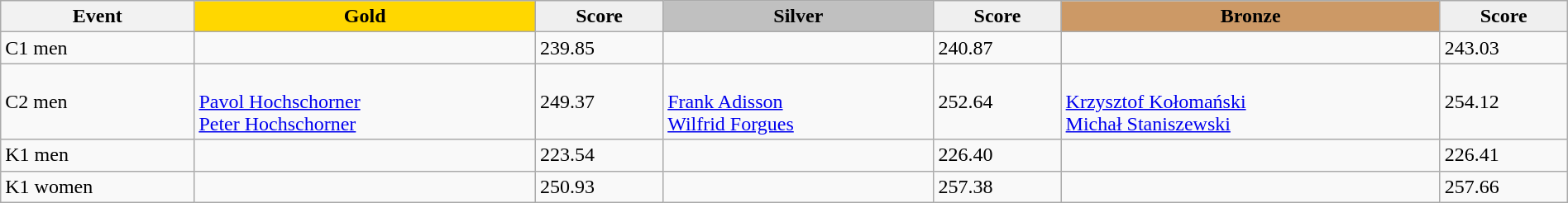<table class="wikitable" width=100%>
<tr>
<th>Event</th>
<td align=center bgcolor="gold"><strong>Gold</strong></td>
<td align=center bgcolor="EFEFEF"><strong>Score</strong></td>
<td align=center bgcolor="silver"><strong>Silver</strong></td>
<td align=center bgcolor="EFEFEF"><strong>Score</strong></td>
<td align=center bgcolor="CC9966"><strong>Bronze</strong></td>
<td align=center bgcolor="EFEFEF"><strong>Score</strong></td>
</tr>
<tr>
<td>C1 men</td>
<td></td>
<td>239.85</td>
<td></td>
<td>240.87</td>
<td></td>
<td>243.03</td>
</tr>
<tr>
<td>C2 men</td>
<td><br><a href='#'>Pavol Hochschorner</a><br><a href='#'>Peter Hochschorner</a></td>
<td>249.37</td>
<td><br><a href='#'>Frank Adisson</a><br><a href='#'>Wilfrid Forgues</a></td>
<td>252.64</td>
<td><br><a href='#'>Krzysztof Kołomański</a><br><a href='#'>Michał Staniszewski</a></td>
<td>254.12</td>
</tr>
<tr>
<td>K1 men</td>
<td></td>
<td>223.54</td>
<td></td>
<td>226.40</td>
<td></td>
<td>226.41</td>
</tr>
<tr>
<td>K1 women</td>
<td></td>
<td>250.93</td>
<td></td>
<td>257.38</td>
<td></td>
<td>257.66</td>
</tr>
</table>
